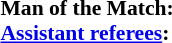<table style="width:100%; font-size:90%;">
<tr>
<td><br><strong>Man of the Match:</strong><br><strong><a href='#'>Assistant referees</a>:</strong></td>
</tr>
</table>
